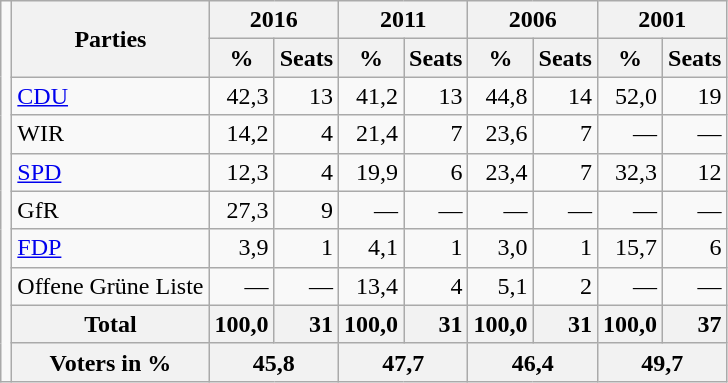<table class="wikitable mw-datatable" style="text-align:right">
<tr>
<td rowspan="10"></td>
<th rowspan="2">Parties</th>
<th colspan="2">2016</th>
<th colspan="2">2011</th>
<th colspan="2">2006</th>
<th colspan="2">2001</th>
</tr>
<tr>
<th>%</th>
<th>Seats</th>
<th>%</th>
<th>Seats</th>
<th>%</th>
<th>Seats</th>
<th>%</th>
<th>Seats</th>
</tr>
<tr>
<td style="text-align:left"><a href='#'>CDU</a></td>
<td>42,3</td>
<td>13</td>
<td>41,2</td>
<td>13</td>
<td>44,8</td>
<td>14</td>
<td>52,0</td>
<td>19</td>
</tr>
<tr>
<td style="text-align:left">WIR</td>
<td>14,2</td>
<td>4</td>
<td>21,4</td>
<td>7</td>
<td>23,6</td>
<td>7</td>
<td>—</td>
<td>—</td>
</tr>
<tr>
<td style="text-align:left"><a href='#'>SPD</a></td>
<td>12,3</td>
<td>4</td>
<td>19,9</td>
<td>6</td>
<td>23,4</td>
<td>7</td>
<td>32,3</td>
<td>12</td>
</tr>
<tr>
<td style="text-align:left">GfR</td>
<td>27,3</td>
<td>9</td>
<td>—</td>
<td>—</td>
<td>—</td>
<td>—</td>
<td>—</td>
<td>—</td>
</tr>
<tr>
<td style="text-align:left"><a href='#'>FDP</a></td>
<td>3,9</td>
<td>1</td>
<td>4,1</td>
<td>1</td>
<td>3,0</td>
<td>1</td>
<td>15,7</td>
<td>6</td>
</tr>
<tr>
<td style="text-align:left">Offene Grüne Liste</td>
<td>—</td>
<td>—</td>
<td>13,4</td>
<td>4</td>
<td>5,1</td>
<td>2</td>
<td>—</td>
<td>—</td>
</tr>
<tr>
<th>Total</th>
<th style="text-align:right">100,0</th>
<th style="text-align:right">31</th>
<th style="text-align:right">100,0</th>
<th style="text-align:right">31</th>
<th style="text-align:right">100,0</th>
<th style="text-align:right">31</th>
<th style="text-align:right">100,0</th>
<th style="text-align:right">37</th>
</tr>
<tr>
<th>Voters in %</th>
<th colspan="2">45,8</th>
<th colspan="2">47,7</th>
<th colspan="2">46,4</th>
<th colspan="2">49,7</th>
</tr>
</table>
